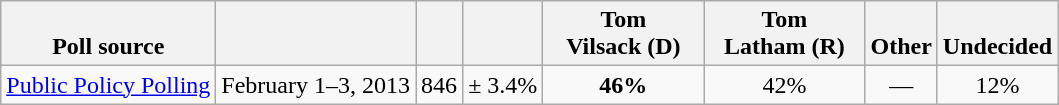<table class="wikitable" style="text-align:center">
<tr valign= bottom>
<th>Poll source</th>
<th></th>
<th></th>
<th></th>
<th style="width:100px;">Tom<br>Vilsack (D)</th>
<th style="width:100px;">Tom<br>Latham (R)</th>
<th>Other</th>
<th>Undecided</th>
</tr>
<tr>
<td align=left><a href='#'>Public Policy Polling</a></td>
<td>February 1–3, 2013</td>
<td>846</td>
<td>± 3.4%</td>
<td><strong>46%</strong></td>
<td>42%</td>
<td>—</td>
<td>12%</td>
</tr>
</table>
